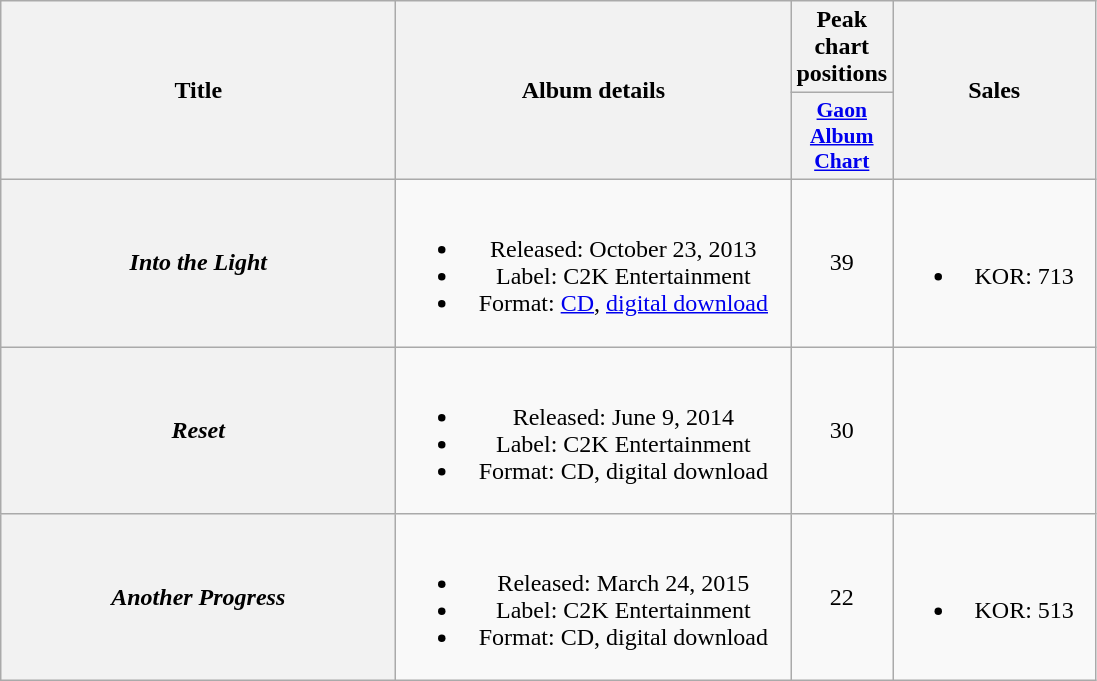<table class="wikitable plainrowheaders" style="text-align:center;" border="1">
<tr>
<th scope="col" rowspan="2" style="width:16em;">Title</th>
<th scope="col" rowspan="2" style="width:16em;">Album details</th>
<th scope="col">Peak chart positions</th>
<th scope="col" rowspan="2" style="width:8em;">Sales</th>
</tr>
<tr>
<th scope="col" style="width:2.2em;font-size:90%;"><a href='#'>Gaon Album Chart</a><br></th>
</tr>
<tr>
<th scope="row"><em>Into the Light</em></th>
<td><br><ul><li>Released: October 23, 2013</li><li>Label: C2K Entertainment</li><li>Format: <a href='#'>CD</a>, <a href='#'>digital download</a></li></ul></td>
<td>39</td>
<td><br><ul><li>KOR: 713</li></ul></td>
</tr>
<tr>
<th scope="row"><em>Reset</em></th>
<td><br><ul><li>Released: June 9, 2014</li><li>Label: C2K Entertainment</li><li>Format: CD, digital download</li></ul></td>
<td>30</td>
<td></td>
</tr>
<tr>
<th scope="row"><em>Another Progress</em></th>
<td><br><ul><li>Released: March 24, 2015</li><li>Label: C2K Entertainment</li><li>Format: CD, digital download</li></ul></td>
<td>22</td>
<td><br><ul><li>KOR: 513</li></ul></td>
</tr>
</table>
